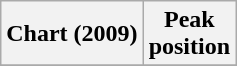<table class="wikitable plainrowheaders">
<tr>
<th>Chart (2009)</th>
<th>Peak<br>position</th>
</tr>
<tr>
</tr>
</table>
